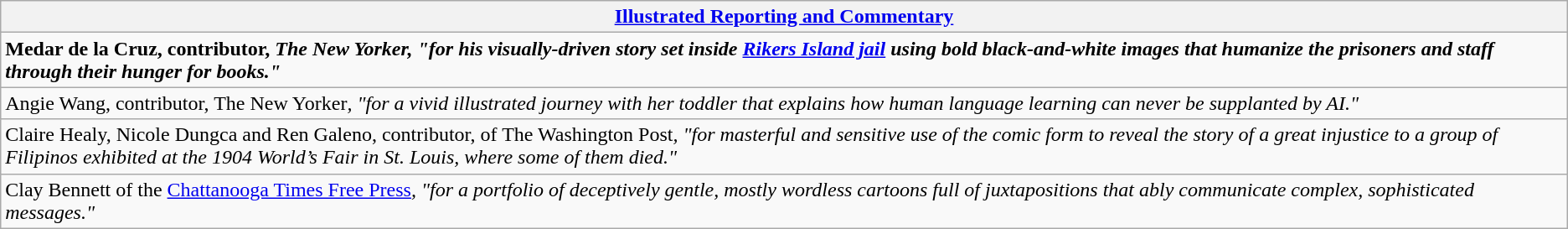<table class="wikitable" style="float:left; float:none;">
<tr>
<th><a href='#'>Illustrated Reporting and Commentary</a></th>
</tr>
<tr>
<td><strong>Medar de la Cruz, contributor, <em>The New Yorker<strong><em>, "for his visually-driven story set inside <a href='#'>Rikers Island jail</a> using bold black-and-white images that humanize the prisoners and staff through their hunger for books."</td>
</tr>
<tr>
<td>Angie Wang, contributor, </em>The New Yorker<em>, "for a vivid illustrated journey with her toddler that explains how human language learning can never be supplanted by AI."</td>
</tr>
<tr>
<td>Claire Healy, Nicole Dungca and Ren Galeno, contributor, of </em>The Washington Post<em>, "for masterful and sensitive use of the comic form to reveal the story of a great injustice to a group of Filipinos exhibited at the 1904 World’s Fair in St. Louis, where some of them died."</td>
</tr>
<tr>
<td>Clay Bennett of the </em><a href='#'>Chattanooga Times Free Press</a><em>, "for a portfolio of deceptively gentle, mostly wordless cartoons full of juxtapositions that ably communicate complex, sophisticated messages."</td>
</tr>
</table>
